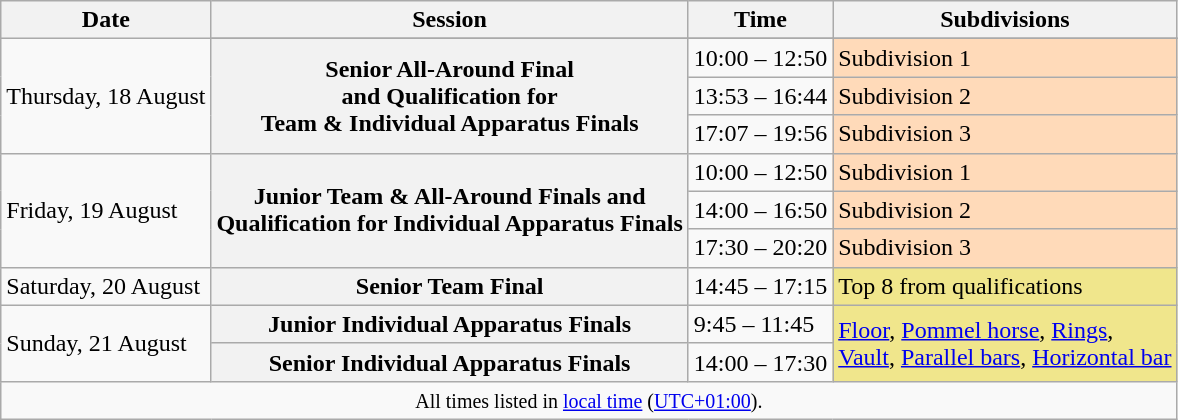<table class="wikitable">
<tr>
<th>Date</th>
<th>Session</th>
<th>Time</th>
<th>Subdivisions</th>
</tr>
<tr>
<td rowspan=4>Thursday, 18 August</td>
</tr>
<tr>
<th rowspan=3>Senior All-Around Final<br>and Qualification for<br>Team & Individual Apparatus Finals</th>
<td>10:00 – 12:50</td>
<td bgcolor="#ffdab9">Subdivision 1</td>
</tr>
<tr>
<td>13:53 – 16:44</td>
<td bgcolor="#ffdab9">Subdivision 2</td>
</tr>
<tr>
<td>17:07 – 19:56</td>
<td bgcolor="#ffdab9">Subdivision 3</td>
</tr>
<tr>
<td rowspan=3>Friday, 19 August</td>
<th rowspan=3>Junior Team & All-Around Finals and<br>Qualification for Individual Apparatus Finals</th>
<td>10:00 – 12:50</td>
<td bgcolor="#ffdab9">Subdivision 1</td>
</tr>
<tr>
<td>14:00 – 16:50</td>
<td bgcolor="#ffdab9">Subdivision 2</td>
</tr>
<tr>
<td>17:30 – 20:20</td>
<td bgcolor="#ffdab9">Subdivision 3</td>
</tr>
<tr>
<td>Saturday, 20 August</td>
<th>Senior Team Final</th>
<td>14:45 – 17:15</td>
<td bgcolor="#f0e68c">Top 8 from qualifications</td>
</tr>
<tr>
<td rowspan=2>Sunday, 21 August</td>
<th>Junior Individual Apparatus Finals</th>
<td>9:45 – 11:45</td>
<td rowspan=2 bgcolor="#f0e68c"><a href='#'>Floor</a>, <a href='#'>Pommel horse</a>, <a href='#'>Rings</a>,<br><a href='#'>Vault</a>, <a href='#'>Parallel bars</a>, <a href='#'>Horizontal bar</a></td>
</tr>
<tr>
<th>Senior Individual Apparatus Finals</th>
<td>14:00 – 17:30</td>
</tr>
<tr>
<td colspan=4 align=center><small> All times listed in <a href='#'>local time</a> (<a href='#'>UTC+01:00</a>).</small></td>
</tr>
</table>
